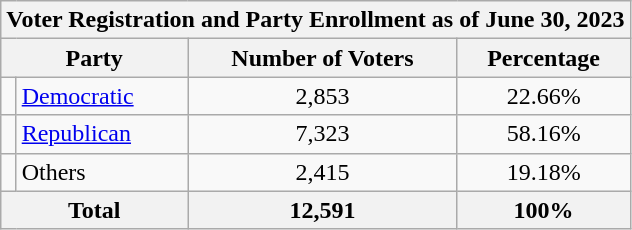<table class=wikitable>
<tr>
<th colspan = 6>Voter Registration and Party Enrollment as of June 30, 2023</th>
</tr>
<tr>
<th colspan = 2>Party</th>
<th>Number of Voters</th>
<th>Percentage</th>
</tr>
<tr>
<td></td>
<td><a href='#'>Democratic</a></td>
<td align = center>2,853</td>
<td align = center>22.66%</td>
</tr>
<tr>
<td></td>
<td><a href='#'>Republican</a></td>
<td align = center>7,323</td>
<td align = center>58.16%</td>
</tr>
<tr>
<td></td>
<td>Others</td>
<td align = center>2,415</td>
<td align = center>19.18%</td>
</tr>
<tr>
<th colspan = 2>Total</th>
<th align = center>12,591</th>
<th align = center>100%</th>
</tr>
</table>
